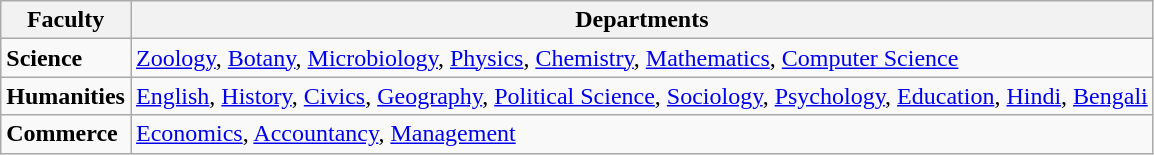<table class="wikitable sortable">
<tr>
<th>Faculty</th>
<th>Departments</th>
</tr>
<tr>
<td><strong>Science</strong></td>
<td><a href='#'>Zoology</a>, <a href='#'>Botany</a>, <a href='#'>Microbiology</a>, <a href='#'>Physics</a>, <a href='#'>Chemistry</a>, <a href='#'>Mathematics</a>, <a href='#'>Computer Science</a></td>
</tr>
<tr>
<td><strong>Humanities</strong></td>
<td><a href='#'>English</a>, <a href='#'>History</a>, <a href='#'>Civics</a>, <a href='#'>Geography</a>, <a href='#'>Political Science</a>, <a href='#'>Sociology</a>, <a href='#'>Psychology</a>, <a href='#'>Education</a>, <a href='#'>Hindi</a>, <a href='#'>Bengali</a></td>
</tr>
<tr>
<td><strong>Commerce</strong></td>
<td><a href='#'>Economics</a>, <a href='#'>Accountancy</a>, <a href='#'>Management</a></td>
</tr>
</table>
